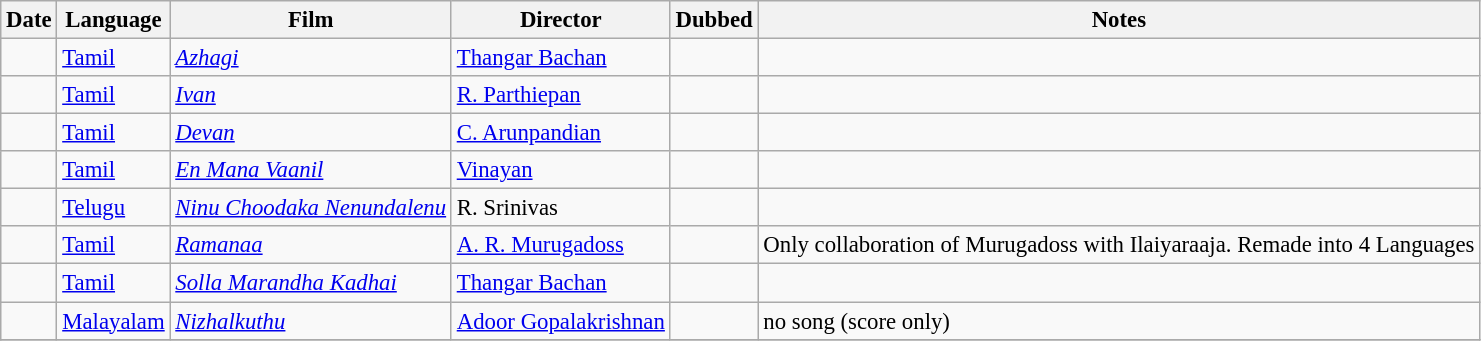<table class="wikitable sortable" style="font-size:95%;">
<tr>
<th>Date</th>
<th>Language</th>
<th>Film</th>
<th>Director</th>
<th>Dubbed</th>
<th>Notes</th>
</tr>
<tr>
<td></td>
<td><a href='#'>Tamil</a></td>
<td><em><a href='#'>Azhagi</a></em></td>
<td><a href='#'>Thangar Bachan</a></td>
<td></td>
<td></td>
</tr>
<tr>
<td></td>
<td><a href='#'>Tamil</a></td>
<td><em><a href='#'>Ivan</a></em></td>
<td><a href='#'>R. Parthiepan</a></td>
<td></td>
<td></td>
</tr>
<tr>
<td></td>
<td><a href='#'>Tamil</a></td>
<td><em><a href='#'>Devan</a></em></td>
<td><a href='#'>C. Arunpandian</a></td>
<td></td>
<td></td>
</tr>
<tr>
<td></td>
<td><a href='#'>Tamil</a></td>
<td><em><a href='#'>En Mana Vaanil</a></em></td>
<td><a href='#'>Vinayan</a></td>
<td></td>
<td></td>
</tr>
<tr>
<td></td>
<td><a href='#'>Telugu</a></td>
<td><em><a href='#'>Ninu Choodaka Nenundalenu</a></em></td>
<td>R. Srinivas</td>
<td></td>
<td></td>
</tr>
<tr>
<td></td>
<td><a href='#'>Tamil</a></td>
<td><em><a href='#'>Ramanaa</a></em></td>
<td><a href='#'>A. R. Murugadoss</a></td>
<td></td>
<td>Only collaboration of Murugadoss with Ilaiyaraaja. Remade into 4 Languages</td>
</tr>
<tr>
<td></td>
<td><a href='#'>Tamil</a></td>
<td><em><a href='#'>Solla Marandha Kadhai</a></em></td>
<td><a href='#'>Thangar Bachan</a></td>
<td></td>
<td></td>
</tr>
<tr>
<td></td>
<td><a href='#'>Malayalam</a></td>
<td><em><a href='#'>Nizhalkuthu</a></em></td>
<td><a href='#'>Adoor Gopalakrishnan</a></td>
<td></td>
<td>no song (score only)</td>
</tr>
<tr>
</tr>
</table>
